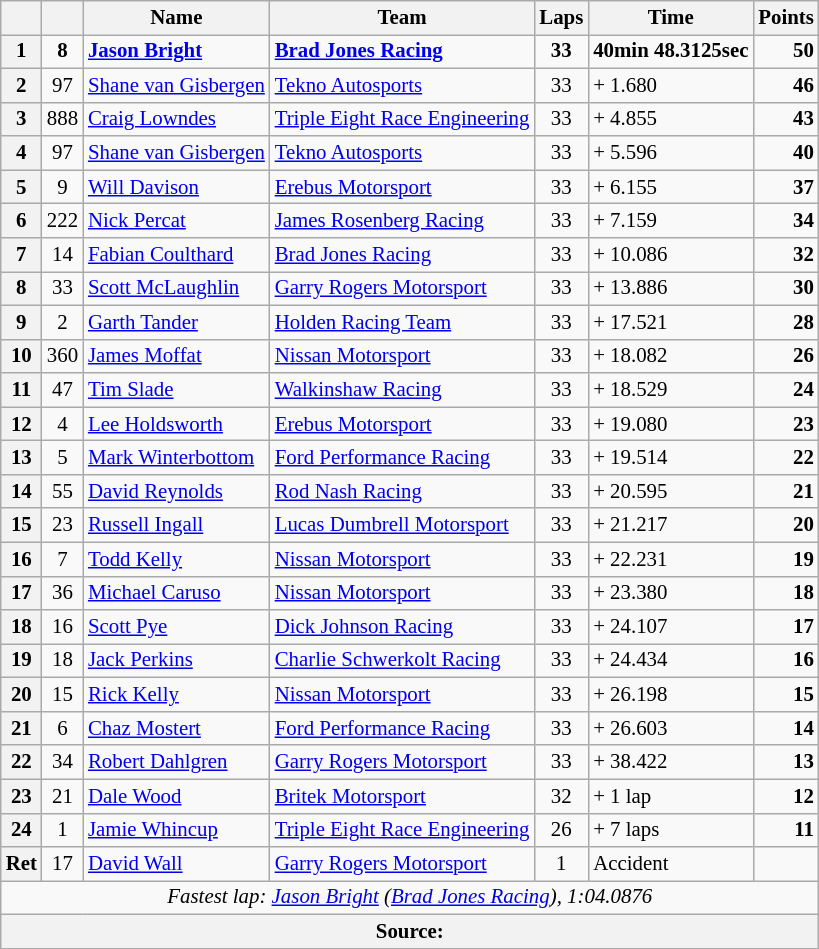<table class="wikitable" style="font-size: 87%">
<tr>
<th></th>
<th></th>
<th>Name</th>
<th>Team</th>
<th>Laps</th>
<th>Time</th>
<th>Points</th>
</tr>
<tr>
<th><strong>1</strong></th>
<td align="center"><strong>8</strong></td>
<td><strong> <a href='#'>Jason Bright</a></strong></td>
<td><strong><a href='#'>Brad Jones Racing</a></strong></td>
<td align="center"><strong>33</strong></td>
<td><strong>40min 48.3125sec</strong></td>
<td align="right"><strong>50</strong></td>
</tr>
<tr>
<th>2</th>
<td align="center">97</td>
<td> <a href='#'>Shane van Gisbergen</a></td>
<td><a href='#'>Tekno Autosports</a></td>
<td align="center">33</td>
<td>+ 1.680</td>
<td align="right"><strong>46</strong></td>
</tr>
<tr>
<th>3</th>
<td align="center">888</td>
<td> <a href='#'>Craig Lowndes</a></td>
<td><a href='#'>Triple Eight Race Engineering</a></td>
<td align="center">33</td>
<td>+ 4.855</td>
<td align="right"><strong>43</strong></td>
</tr>
<tr>
<th>4</th>
<td align="center">97</td>
<td> <a href='#'>Shane van Gisbergen</a></td>
<td><a href='#'>Tekno Autosports</a></td>
<td align="center">33</td>
<td>+ 5.596</td>
<td align="right"><strong>40</strong></td>
</tr>
<tr>
<th>5</th>
<td align="center">9</td>
<td> <a href='#'>Will Davison</a></td>
<td><a href='#'>Erebus Motorsport</a></td>
<td align="center">33</td>
<td>+ 6.155</td>
<td align="right"><strong>37</strong></td>
</tr>
<tr>
<th>6</th>
<td align="center">222</td>
<td> <a href='#'>Nick Percat</a></td>
<td><a href='#'>James Rosenberg Racing</a></td>
<td align="center">33</td>
<td>+ 7.159</td>
<td align="right"><strong>34</strong></td>
</tr>
<tr>
<th>7</th>
<td align="center">14</td>
<td> <a href='#'>Fabian Coulthard</a></td>
<td><a href='#'>Brad Jones Racing</a></td>
<td align="center">33</td>
<td>+ 10.086</td>
<td align="right"><strong>32</strong></td>
</tr>
<tr>
<th>8</th>
<td align="center">33</td>
<td> <a href='#'>Scott McLaughlin</a></td>
<td><a href='#'>Garry Rogers Motorsport</a></td>
<td align="center">33</td>
<td>+ 13.886</td>
<td align="right"><strong>30</strong></td>
</tr>
<tr>
<th>9</th>
<td align="center">2</td>
<td> <a href='#'>Garth Tander</a></td>
<td><a href='#'>Holden Racing Team</a></td>
<td align="center">33</td>
<td>+ 17.521</td>
<td align="right"><strong>28</strong></td>
</tr>
<tr>
<th>10</th>
<td align="center">360</td>
<td> <a href='#'>James Moffat</a></td>
<td><a href='#'>Nissan Motorsport</a></td>
<td align="center">33</td>
<td>+ 18.082</td>
<td align="right"><strong>26</strong></td>
</tr>
<tr>
<th>11</th>
<td align="center">47</td>
<td> <a href='#'>Tim Slade</a></td>
<td><a href='#'>Walkinshaw Racing</a></td>
<td align="center">33</td>
<td>+ 18.529</td>
<td align="right"><strong>24</strong></td>
</tr>
<tr>
<th>12</th>
<td align="center">4</td>
<td> <a href='#'>Lee Holdsworth</a></td>
<td><a href='#'>Erebus Motorsport</a></td>
<td align="center">33</td>
<td>+ 19.080</td>
<td align="right"><strong>23</strong></td>
</tr>
<tr>
<th>13</th>
<td align="center">5</td>
<td> <a href='#'>Mark Winterbottom</a></td>
<td><a href='#'>Ford Performance Racing</a></td>
<td align="center">33</td>
<td>+ 19.514</td>
<td align="right"><strong>22</strong></td>
</tr>
<tr>
<th>14</th>
<td align="center">55</td>
<td> <a href='#'>David Reynolds</a></td>
<td><a href='#'>Rod Nash Racing</a></td>
<td align="center">33</td>
<td>+ 20.595</td>
<td align="right"><strong>21</strong></td>
</tr>
<tr>
<th>15</th>
<td align="center">23</td>
<td> <a href='#'>Russell Ingall</a></td>
<td><a href='#'>Lucas Dumbrell Motorsport</a></td>
<td align="center">33</td>
<td>+ 21.217</td>
<td align="right"><strong>20</strong></td>
</tr>
<tr>
<th>16</th>
<td align="center">7</td>
<td> <a href='#'>Todd Kelly</a></td>
<td><a href='#'>Nissan Motorsport</a></td>
<td align="center">33</td>
<td>+ 22.231</td>
<td align="right"><strong>19</strong></td>
</tr>
<tr>
<th>17</th>
<td align="center">36</td>
<td> <a href='#'>Michael Caruso</a></td>
<td><a href='#'>Nissan Motorsport</a></td>
<td align="center">33</td>
<td>+ 23.380</td>
<td align="right"><strong>18</strong></td>
</tr>
<tr>
<th>18</th>
<td align="center">16</td>
<td> <a href='#'>Scott Pye</a></td>
<td><a href='#'>Dick Johnson Racing</a></td>
<td align="center">33</td>
<td>+ 24.107</td>
<td align="right"><strong>17</strong></td>
</tr>
<tr>
<th>19</th>
<td align="center">18</td>
<td> <a href='#'>Jack Perkins</a></td>
<td><a href='#'>Charlie Schwerkolt Racing</a></td>
<td align="center">33</td>
<td>+ 24.434</td>
<td align="right"><strong>16</strong></td>
</tr>
<tr>
<th>20</th>
<td align="center">15</td>
<td> <a href='#'>Rick Kelly</a></td>
<td><a href='#'>Nissan Motorsport</a></td>
<td align="center">33</td>
<td>+ 26.198</td>
<td align="right"><strong>15</strong></td>
</tr>
<tr>
<th>21</th>
<td align="center">6</td>
<td> <a href='#'>Chaz Mostert</a></td>
<td><a href='#'>Ford Performance Racing</a></td>
<td align="center">33</td>
<td>+ 26.603</td>
<td align="right"><strong>14</strong></td>
</tr>
<tr>
<th>22</th>
<td align="center">34</td>
<td> <a href='#'>Robert Dahlgren</a></td>
<td><a href='#'>Garry Rogers Motorsport</a></td>
<td align="center">33</td>
<td>+ 38.422</td>
<td align="right"><strong>13</strong></td>
</tr>
<tr>
<th>23</th>
<td align="center">21</td>
<td> <a href='#'>Dale Wood</a></td>
<td><a href='#'>Britek Motorsport</a></td>
<td align="center">32</td>
<td>+ 1 lap</td>
<td align="right"><strong>12</strong></td>
</tr>
<tr>
<th>24</th>
<td align="center">1</td>
<td> <a href='#'>Jamie Whincup</a></td>
<td><a href='#'>Triple Eight Race Engineering</a></td>
<td align="center">26</td>
<td>+ 7 laps</td>
<td align="right"><strong>11</strong></td>
</tr>
<tr>
<th>Ret</th>
<td align="center">17</td>
<td> <a href='#'>David Wall</a></td>
<td><a href='#'>Garry Rogers Motorsport</a></td>
<td align="center">1</td>
<td>Accident</td>
<td></td>
</tr>
<tr>
<td colspan="7" align="center"><em>Fastest lap: <a href='#'>Jason Bright</a> (<a href='#'>Brad Jones Racing</a>), 1:04.0876</em></td>
</tr>
<tr>
<th colspan=7>Source:</th>
</tr>
<tr>
</tr>
</table>
